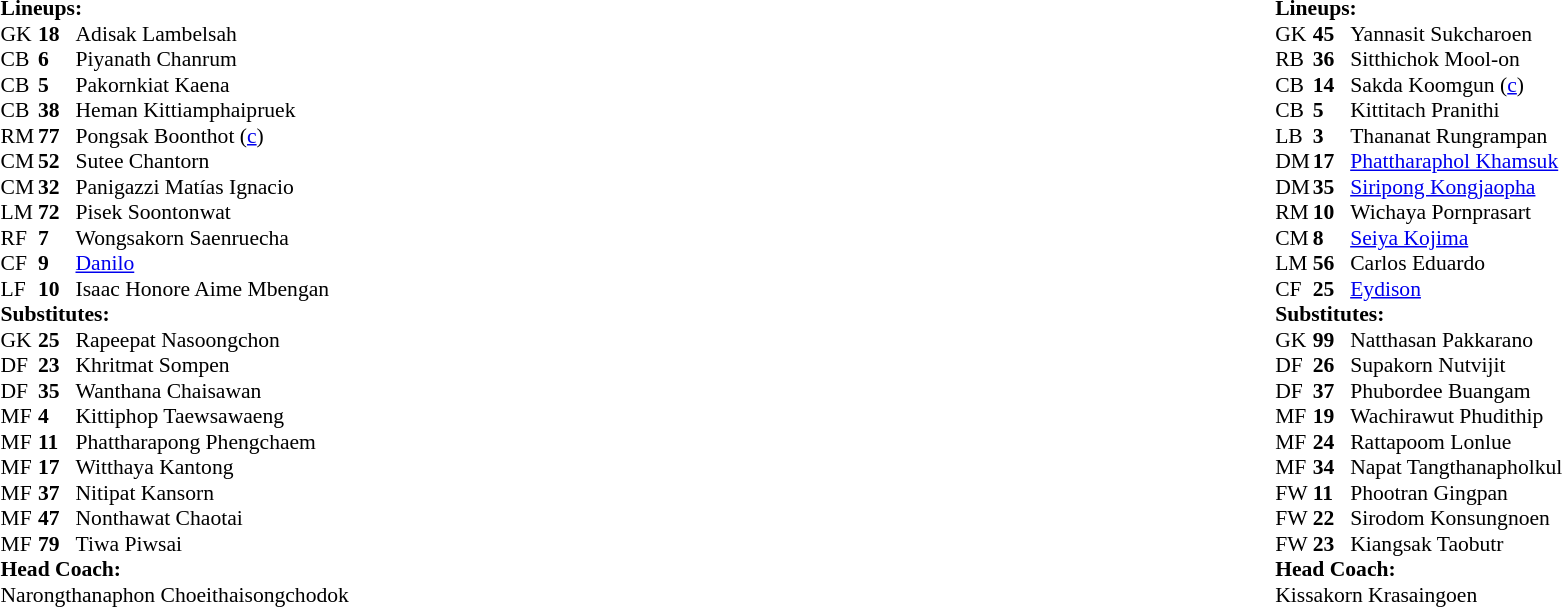<table style="width:100%">
<tr>
<td style="vertical-align:top; width:50%"><br><table style="font-size: 90%" cellspacing="0" cellpadding="0">
<tr>
<th width=25></th>
<th width=25></th>
</tr>
<tr>
<td colspan=3><strong>Lineups:</strong></td>
</tr>
<tr>
<td>GK</td>
<td><strong>18</strong></td>
<td> Adisak Lambelsah</td>
</tr>
<tr>
<td>CB</td>
<td><strong>6</strong></td>
<td> Piyanath Chanrum</td>
</tr>
<tr>
<td>CB</td>
<td><strong>5</strong></td>
<td> Pakornkiat Kaena</td>
<td></td>
<td></td>
</tr>
<tr>
<td>CB</td>
<td><strong>38</strong></td>
<td> Heman Kittiamphaipruek</td>
</tr>
<tr>
<td>RM</td>
<td><strong>77</strong></td>
<td> Pongsak Boonthot (<a href='#'>c</a>)</td>
</tr>
<tr>
<td>CM</td>
<td><strong>52</strong></td>
<td> Sutee Chantorn</td>
<td></td>
<td></td>
</tr>
<tr>
<td>CM</td>
<td><strong>32</strong></td>
<td> Panigazzi Matías Ignacio</td>
</tr>
<tr>
<td>LM</td>
<td><strong>72</strong></td>
<td> Pisek Soontonwat</td>
<td></td>
<td></td>
<td></td>
</tr>
<tr>
<td>RF</td>
<td><strong>7</strong></td>
<td> Wongsakorn Saenruecha</td>
</tr>
<tr>
<td>CF</td>
<td><strong>9</strong></td>
<td> <a href='#'>Danilo</a></td>
</tr>
<tr>
<td>LF</td>
<td><strong>10</strong></td>
<td> Isaac Honore Aime Mbengan</td>
<td></td>
<td></td>
<td></td>
</tr>
<tr>
<td colspan=3><strong>Substitutes:</strong></td>
</tr>
<tr>
<td>GK</td>
<td><strong>25</strong></td>
<td> Rapeepat Nasoongchon</td>
</tr>
<tr>
<td>DF</td>
<td><strong>23</strong></td>
<td> Khritmat Sompen</td>
</tr>
<tr>
<td>DF</td>
<td><strong>35</strong></td>
<td> Wanthana Chaisawan</td>
</tr>
<tr>
<td>MF</td>
<td><strong>4</strong></td>
<td> Kittiphop Taewsawaeng</td>
</tr>
<tr>
<td>MF</td>
<td><strong>11</strong></td>
<td> Phattharapong Phengchaem</td>
<td></td>
<td></td>
<td></td>
</tr>
<tr>
<td>MF</td>
<td><strong>17</strong></td>
<td> Witthaya Kantong</td>
</tr>
<tr>
<td>MF</td>
<td><strong>37</strong></td>
<td> Nitipat Kansorn</td>
</tr>
<tr>
<td>MF</td>
<td><strong>47</strong></td>
<td> Nonthawat Chaotai</td>
<td></td>
<td></td>
<td></td>
</tr>
<tr>
<td>MF</td>
<td><strong>79</strong></td>
<td> Tiwa Piwsai</td>
</tr>
<tr>
<td colspan=3><strong>Head Coach:</strong></td>
</tr>
<tr>
<td colspan=4> Narongthanaphon Choeithaisongchodok</td>
</tr>
</table>
</td>
<td style="vertical-align:top"></td>
<td style="vertical-align:top; width:50%"><br><table cellspacing="0" cellpadding="0" style="font-size:90%; margin:auto">
<tr>
<th width=25></th>
<th width=25></th>
</tr>
<tr>
<td colspan=3><strong>Lineups:</strong></td>
</tr>
<tr>
<td>GK</td>
<td><strong>45</strong></td>
<td> Yannasit Sukcharoen</td>
</tr>
<tr>
<td>RB</td>
<td><strong>36</strong></td>
<td> Sitthichok Mool-on</td>
</tr>
<tr>
<td>CB</td>
<td><strong>14</strong></td>
<td> Sakda Koomgun (<a href='#'>c</a>)</td>
<td></td>
<td></td>
</tr>
<tr>
<td>CB</td>
<td><strong>5</strong></td>
<td> Kittitach Pranithi</td>
</tr>
<tr>
<td>LB</td>
<td><strong>3</strong></td>
<td> Thananat Rungrampan</td>
<td></td>
<td></td>
<td></td>
</tr>
<tr>
<td>DM</td>
<td><strong>17</strong></td>
<td> <a href='#'>Phattharaphol Khamsuk</a></td>
</tr>
<tr>
<td>DM</td>
<td><strong>35</strong></td>
<td> <a href='#'>Siripong Kongjaopha</a></td>
</tr>
<tr>
<td>RM</td>
<td><strong>10</strong></td>
<td> Wichaya Pornprasart</td>
<td></td>
<td></td>
<td></td>
</tr>
<tr>
<td>CM</td>
<td><strong>8</strong></td>
<td> <a href='#'>Seiya Kojima</a></td>
<td></td>
<td></td>
<td></td>
</tr>
<tr>
<td>LM</td>
<td><strong>56</strong></td>
<td> Carlos Eduardo</td>
<td></td>
<td></td>
</tr>
<tr>
<td>CF</td>
<td><strong>25</strong></td>
<td> <a href='#'>Eydison</a></td>
</tr>
<tr>
<td colspan=3><strong>Substitutes:</strong></td>
</tr>
<tr>
<td>GK</td>
<td><strong>99</strong></td>
<td> Natthasan Pakkarano</td>
</tr>
<tr>
<td>DF</td>
<td><strong>26</strong></td>
<td> Supakorn Nutvijit</td>
<td></td>
<td></td>
<td></td>
</tr>
<tr>
<td>DF</td>
<td><strong>37</strong></td>
<td> Phubordee Buangam</td>
</tr>
<tr>
<td>MF</td>
<td><strong>19</strong></td>
<td> Wachirawut Phudithip</td>
<td></td>
<td></td>
<td></td>
</tr>
<tr>
<td>MF</td>
<td><strong>24</strong></td>
<td> Rattapoom Lonlue</td>
</tr>
<tr>
<td>MF</td>
<td><strong>34</strong></td>
<td> Napat Tangthanapholkul</td>
</tr>
<tr>
<td>FW</td>
<td><strong>11</strong></td>
<td> Phootran Gingpan</td>
<td></td>
<td></td>
<td></td>
</tr>
<tr>
<td>FW</td>
<td><strong>22</strong></td>
<td> Sirodom Konsungnoen</td>
</tr>
<tr>
<td>FW</td>
<td><strong>23</strong></td>
<td> Kiangsak Taobutr</td>
</tr>
<tr>
<td colspan=3><strong>Head Coach:</strong></td>
</tr>
<tr>
<td colspan=4> Kissakorn Krasaingoen</td>
</tr>
</table>
</td>
</tr>
</table>
